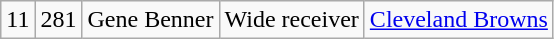<table class="wikitable" style="text-align:center">
<tr>
<td>11</td>
<td>281</td>
<td>Gene Benner</td>
<td>Wide receiver</td>
<td><a href='#'>Cleveland Browns</a></td>
</tr>
</table>
